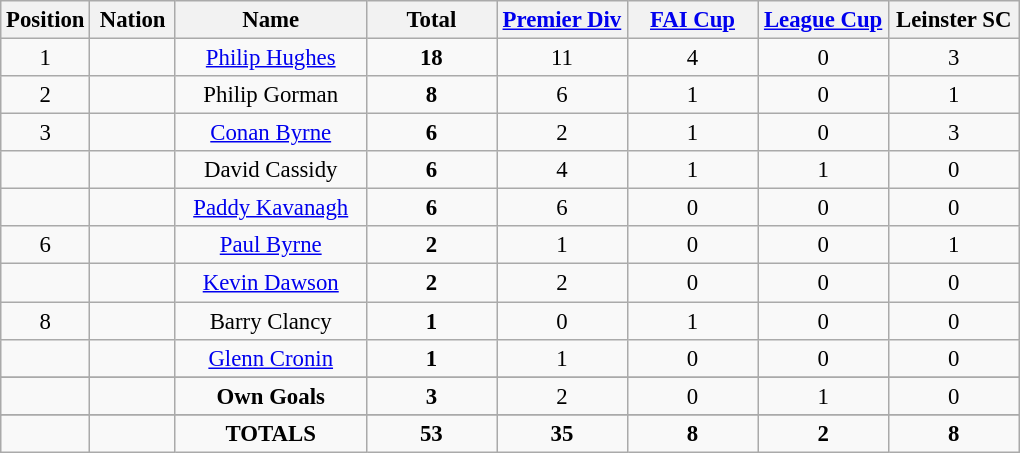<table class="wikitable" style="font-size: 95%; text-align: center;">
<tr>
<th width=50>Position</th>
<th width=50>Nation</th>
<th width=120>Name</th>
<th width=80>Total</th>
<th width=80><a href='#'>Premier Div</a></th>
<th width=80><a href='#'>FAI Cup</a></th>
<th width=80><a href='#'>League Cup</a></th>
<th width=80>Leinster SC</th>
</tr>
<tr>
<td>1</td>
<td></td>
<td><a href='#'>Philip Hughes</a></td>
<td><strong>18</strong></td>
<td>11</td>
<td>4</td>
<td>0</td>
<td>3</td>
</tr>
<tr>
<td>2</td>
<td></td>
<td>Philip Gorman</td>
<td><strong>8</strong></td>
<td>6</td>
<td>1</td>
<td>0</td>
<td>1</td>
</tr>
<tr>
<td>3</td>
<td></td>
<td><a href='#'>Conan Byrne</a></td>
<td><strong>6</strong></td>
<td>2</td>
<td>1</td>
<td>0</td>
<td>3</td>
</tr>
<tr>
<td></td>
<td></td>
<td>David Cassidy</td>
<td><strong>6</strong></td>
<td>4</td>
<td>1</td>
<td>1</td>
<td>0</td>
</tr>
<tr>
<td></td>
<td></td>
<td><a href='#'>Paddy Kavanagh</a></td>
<td><strong>6</strong></td>
<td>6</td>
<td>0</td>
<td>0</td>
<td>0</td>
</tr>
<tr>
<td>6</td>
<td></td>
<td><a href='#'>Paul Byrne</a></td>
<td><strong>2</strong></td>
<td>1</td>
<td>0</td>
<td>0</td>
<td>1</td>
</tr>
<tr>
<td></td>
<td></td>
<td><a href='#'>Kevin Dawson</a></td>
<td><strong>2</strong></td>
<td>2</td>
<td>0</td>
<td>0</td>
<td>0</td>
</tr>
<tr>
<td>8</td>
<td></td>
<td>Barry Clancy</td>
<td><strong>1</strong></td>
<td>0</td>
<td>1</td>
<td>0</td>
<td>0</td>
</tr>
<tr>
<td></td>
<td></td>
<td><a href='#'>Glenn Cronin</a></td>
<td><strong>1</strong></td>
<td>1</td>
<td>0</td>
<td>0</td>
<td>0</td>
</tr>
<tr>
</tr>
<tr>
<td></td>
<td></td>
<td><strong>Own Goals</strong></td>
<td><strong>3</strong></td>
<td>2</td>
<td>0</td>
<td>1</td>
<td>0</td>
</tr>
<tr>
</tr>
<tr>
<td></td>
<td></td>
<td><strong>TOTALS</strong></td>
<td><strong>53</strong></td>
<td><strong>35</strong></td>
<td><strong>8</strong></td>
<td><strong>2</strong></td>
<td><strong>8</strong></td>
</tr>
</table>
